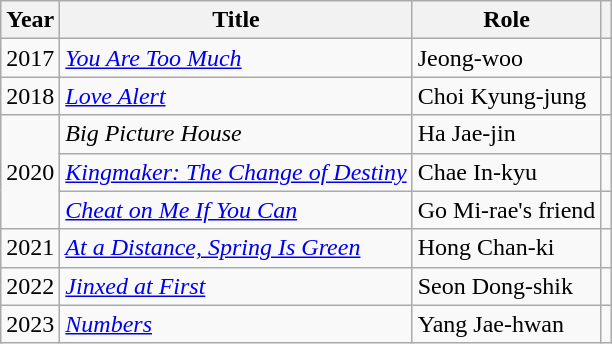<table class="wikitable">
<tr>
<th>Year</th>
<th>Title</th>
<th>Role</th>
<th></th>
</tr>
<tr>
<td>2017</td>
<td><em><a href='#'>You Are Too Much</a></em></td>
<td>Jeong-woo</td>
<td></td>
</tr>
<tr>
<td>2018</td>
<td><em><a href='#'>Love Alert</a></em></td>
<td>Choi Kyung-jung</td>
<td></td>
</tr>
<tr>
<td rowspan="3">2020</td>
<td><em>Big Picture House</em></td>
<td>Ha Jae-jin</td>
<td></td>
</tr>
<tr>
<td><em><a href='#'>Kingmaker: The Change of Destiny</a></em></td>
<td>Chae In-kyu</td>
<td></td>
</tr>
<tr>
<td><em><a href='#'>Cheat on Me If You Can</a></em></td>
<td>Go Mi-rae's friend</td>
<td></td>
</tr>
<tr>
<td>2021</td>
<td><em><a href='#'>At a Distance, Spring Is Green</a></em></td>
<td>Hong Chan-ki</td>
<td></td>
</tr>
<tr>
<td>2022</td>
<td><em><a href='#'>Jinxed at First</a></em></td>
<td>Seon Dong-shik</td>
<td></td>
</tr>
<tr>
<td>2023</td>
<td><em><a href='#'>Numbers</a></em></td>
<td>Yang Jae-hwan</td>
<td></td>
</tr>
</table>
